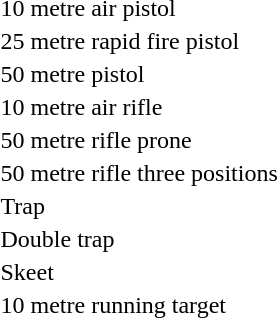<table>
<tr>
<td>10 metre air pistol <br></td>
<td></td>
<td></td>
<td></td>
</tr>
<tr>
<td>25 metre rapid fire pistol <br></td>
<td></td>
<td></td>
<td></td>
</tr>
<tr>
<td>50 metre pistol <br></td>
<td></td>
<td></td>
<td></td>
</tr>
<tr>
<td>10 metre air rifle <br></td>
<td></td>
<td></td>
<td></td>
</tr>
<tr>
<td>50 metre rifle prone <br></td>
<td></td>
<td></td>
<td></td>
</tr>
<tr>
<td>50 metre rifle three positions <br></td>
<td></td>
<td></td>
<td></td>
</tr>
<tr>
<td>Trap <br></td>
<td></td>
<td></td>
<td></td>
</tr>
<tr>
<td>Double trap <br></td>
<td></td>
<td></td>
<td></td>
</tr>
<tr>
<td>Skeet <br></td>
<td></td>
<td></td>
<td></td>
</tr>
<tr>
<td>10 metre running target <br></td>
<td></td>
<td></td>
<td></td>
</tr>
</table>
